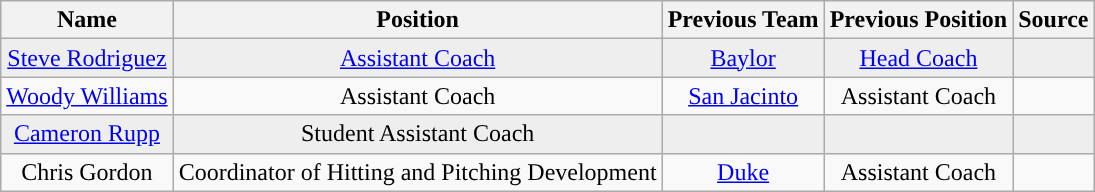<table class="wikitable">
<tr>
<th style="text-align:center; ">Name</th>
<th style="text-align:center; ">Position</th>
<th style="text-align:center; ">Previous Team</th>
<th style="text-align:center; ">Previous Position</th>
<th style="text-align:center; ">Source</th>
</tr>
<tr align="center" style="background:#eeeeee;">
<td><a href='#'>Steve Rodriguez</a></td>
<td><a href='#'>Assistant Coach</a></td>
<td><a href='#'>Baylor</a></td>
<td><a href='#'>Head Coach</a></td>
<td></td>
</tr>
<tr align="center">
<td><a href='#'>Woody Williams</a></td>
<td>Assistant Coach</td>
<td><a href='#'>San Jacinto</a></td>
<td>Assistant Coach</td>
<td></td>
</tr>
<tr align="center" style="background:#eeeeee;">
<td><a href='#'>Cameron Rupp</a></td>
<td>Student Assistant Coach</td>
<td></td>
<td></td>
<td></td>
</tr>
<tr align="center">
<td>Chris Gordon</td>
<td>Coordinator of Hitting and Pitching Development</td>
<td><a href='#'>Duke</a></td>
<td>Assistant Coach</td>
<td></td>
</tr>
</table>
